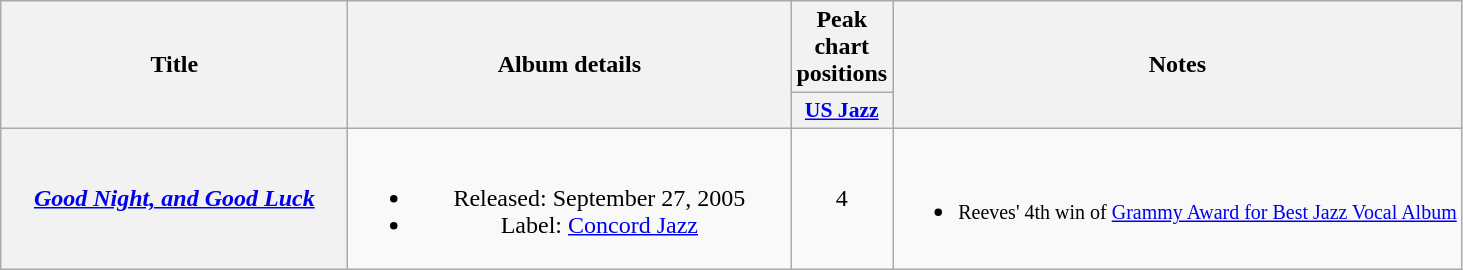<table class="wikitable plainrowheaders" style="text-align:center;">
<tr>
<th rowspan="2" scope="col" style="width:14em;">Title</th>
<th rowspan="2" scope="col" style="width:18em;">Album details</th>
<th scope="col">Peak chart positions</th>
<th rowspan="2" scope="col">Notes</th>
</tr>
<tr>
<th scope="col" style="width:3em;font-size:90%;"><a href='#'>US Jazz</a></th>
</tr>
<tr>
<th scope="row"><em><a href='#'>Good Night, and Good Luck</a></em></th>
<td><br><ul><li>Released: September 27, 2005</li><li>Label: <a href='#'>Concord Jazz</a></li></ul></td>
<td>4</td>
<td><br><ul><li><small>Reeves' 4th win of <a href='#'>Grammy Award for Best Jazz Vocal Album</a></small></li></ul></td>
</tr>
</table>
